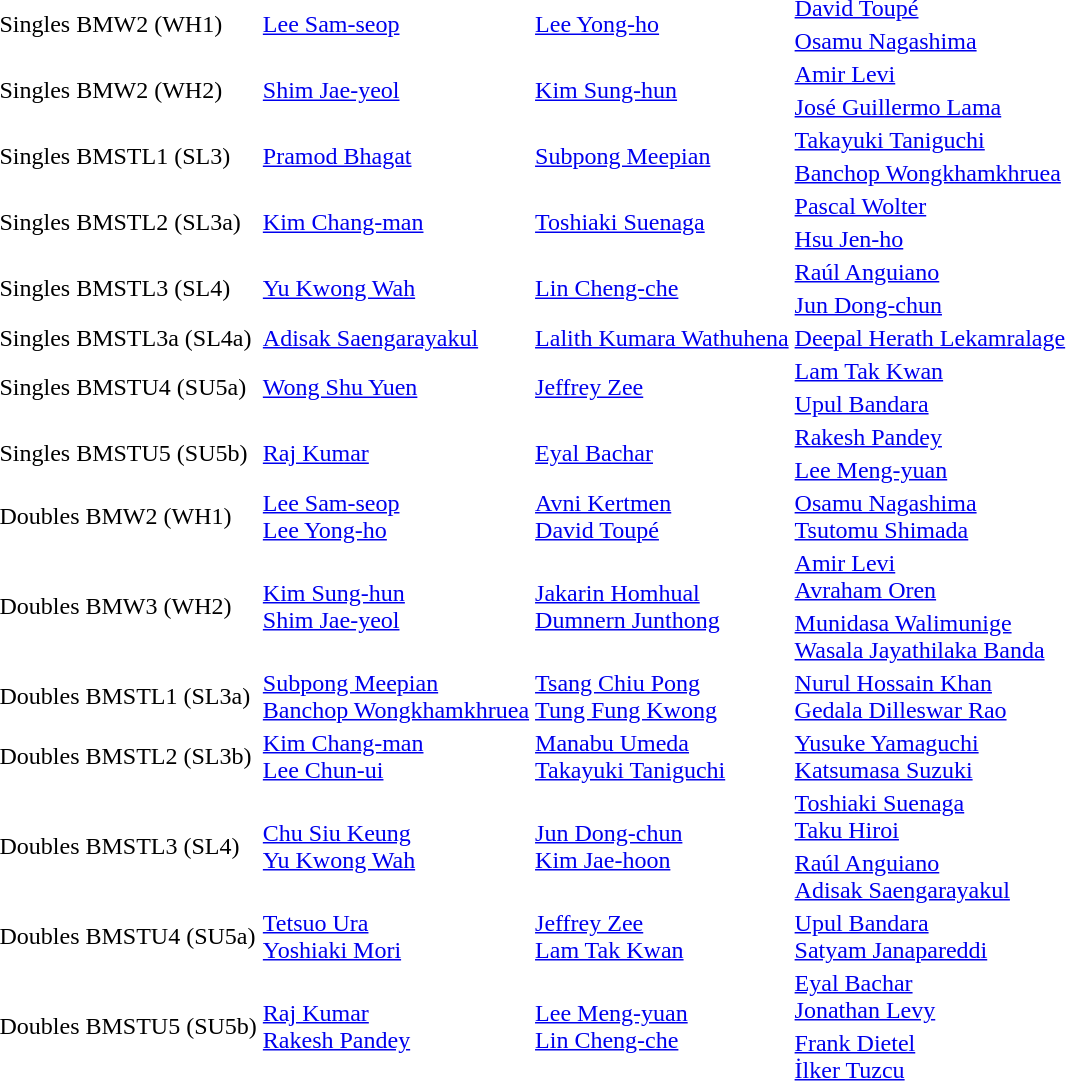<table>
<tr>
<td rowspan=2>Singles BMW2 (WH1)</td>
<td rowspan=2> <a href='#'>Lee Sam-seop</a></td>
<td rowspan=2> <a href='#'>Lee Yong-ho</a></td>
<td> <a href='#'>David Toupé</a></td>
</tr>
<tr>
<td> <a href='#'>Osamu Nagashima</a></td>
</tr>
<tr>
<td rowspan=2>Singles BMW2 (WH2)</td>
<td rowspan=2> <a href='#'>Shim Jae-yeol</a></td>
<td rowspan=2> <a href='#'>Kim Sung-hun</a></td>
<td> <a href='#'>Amir Levi</a></td>
</tr>
<tr>
<td> <a href='#'>José Guillermo Lama</a></td>
</tr>
<tr>
<td rowspan=2>Singles BMSTL1 (SL3)</td>
<td rowspan=2> <a href='#'>Pramod Bhagat</a></td>
<td rowspan=2> <a href='#'>Subpong Meepian</a></td>
<td> <a href='#'>Takayuki Taniguchi</a></td>
</tr>
<tr>
<td> <a href='#'>Banchop Wongkhamkhruea</a></td>
</tr>
<tr>
<td rowspan=2>Singles BMSTL2 (SL3a)</td>
<td rowspan=2> <a href='#'>Kim Chang-man</a></td>
<td rowspan=2> <a href='#'>Toshiaki Suenaga</a></td>
<td> <a href='#'>Pascal Wolter</a></td>
</tr>
<tr>
<td> <a href='#'>Hsu Jen-ho</a></td>
</tr>
<tr>
<td rowspan=2>Singles BMSTL3 (SL4)</td>
<td rowspan=2> <a href='#'>Yu Kwong Wah</a></td>
<td rowspan=2> <a href='#'>Lin Cheng-che</a></td>
<td> <a href='#'>Raúl Anguiano</a></td>
</tr>
<tr>
<td> <a href='#'>Jun Dong-chun</a></td>
</tr>
<tr>
<td>Singles BMSTL3a (SL4a)</td>
<td> <a href='#'>Adisak Saengarayakul</a></td>
<td> <a href='#'>Lalith Kumara Wathuhena</a></td>
<td> <a href='#'>Deepal Herath Lekamralage</a></td>
</tr>
<tr>
<td rowspan=2>Singles BMSTU4 (SU5a)</td>
<td rowspan=2> <a href='#'>Wong Shu Yuen</a></td>
<td rowspan=2> <a href='#'>Jeffrey Zee</a></td>
<td> <a href='#'>Lam Tak Kwan</a></td>
</tr>
<tr>
<td> <a href='#'>Upul Bandara</a></td>
</tr>
<tr>
<td rowspan=2>Singles BMSTU5 (SU5b)</td>
<td rowspan=2> <a href='#'>Raj Kumar</a></td>
<td rowspan=2> <a href='#'>Eyal Bachar</a></td>
<td> <a href='#'>Rakesh Pandey</a></td>
</tr>
<tr>
<td> <a href='#'>Lee Meng-yuan</a></td>
</tr>
<tr>
<td>Doubles BMW2 (WH1)</td>
<td> <a href='#'>Lee Sam-seop</a><br> <a href='#'>Lee Yong-ho</a></td>
<td> <a href='#'>Avni Kertmen</a><br> <a href='#'>David Toupé</a></td>
<td> <a href='#'>Osamu Nagashima</a><br> <a href='#'>Tsutomu Shimada</a></td>
</tr>
<tr>
<td rowspan=2>Doubles BMW3 (WH2)</td>
<td rowspan=2> <a href='#'>Kim Sung-hun</a><br> <a href='#'>Shim Jae-yeol</a></td>
<td rowspan=2> <a href='#'>Jakarin Homhual</a><br> <a href='#'>Dumnern Junthong</a></td>
<td> <a href='#'>Amir Levi</a><br> <a href='#'>Avraham Oren</a></td>
</tr>
<tr>
<td> <a href='#'>Munidasa Walimunige</a><br> <a href='#'>Wasala Jayathilaka Banda</a></td>
</tr>
<tr>
<td>Doubles BMSTL1 (SL3a)</td>
<td> <a href='#'>Subpong Meepian</a><br> <a href='#'>Banchop Wongkhamkhruea</a></td>
<td> <a href='#'>Tsang Chiu Pong</a><br> <a href='#'>Tung Fung Kwong</a></td>
<td> <a href='#'>Nurul Hossain Khan</a><br> <a href='#'>Gedala Dilleswar Rao</a></td>
</tr>
<tr>
<td>Doubles BMSTL2 (SL3b)</td>
<td> <a href='#'>Kim Chang-man</a><br> <a href='#'>Lee Chun-ui</a></td>
<td> <a href='#'>Manabu Umeda</a><br> <a href='#'>Takayuki Taniguchi</a></td>
<td> <a href='#'>Yusuke Yamaguchi</a><br> <a href='#'>Katsumasa Suzuki</a></td>
</tr>
<tr>
<td rowspan=2>Doubles BMSTL3 (SL4)</td>
<td rowspan=2> <a href='#'>Chu Siu Keung</a><br> <a href='#'>Yu Kwong Wah</a></td>
<td rowspan=2> <a href='#'>Jun Dong-chun</a><br> <a href='#'>Kim Jae-hoon</a></td>
<td> <a href='#'>Toshiaki Suenaga</a><br> <a href='#'>Taku Hiroi</a></td>
</tr>
<tr>
<td> <a href='#'>Raúl Anguiano</a><br> <a href='#'>Adisak Saengarayakul</a></td>
</tr>
<tr>
<td>Doubles BMSTU4 (SU5a)</td>
<td> <a href='#'>Tetsuo Ura</a><br> <a href='#'>Yoshiaki Mori</a></td>
<td> <a href='#'>Jeffrey Zee</a><br> <a href='#'>Lam Tak Kwan</a></td>
<td> <a href='#'>Upul Bandara</a><br> <a href='#'>Satyam Janapareddi</a></td>
</tr>
<tr>
<td rowspan=2>Doubles BMSTU5 (SU5b)</td>
<td rowspan=2> <a href='#'>Raj Kumar</a><br> <a href='#'>Rakesh Pandey</a></td>
<td rowspan=2> <a href='#'>Lee Meng-yuan</a><br> <a href='#'>Lin Cheng-che</a></td>
<td> <a href='#'>Eyal Bachar</a><br> <a href='#'>Jonathan Levy</a></td>
</tr>
<tr>
<td> <a href='#'>Frank Dietel</a><br> <a href='#'>İlker Tuzcu</a></td>
</tr>
</table>
